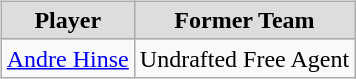<table cellspacing="10">
<tr>
<td valign="top"><br><table class="wikitable">
<tr align="center"  bgcolor="#dddddd">
<td><strong>Player</strong></td>
<td><strong>Former Team</strong></td>
</tr>
<tr>
<td><a href='#'>Andre Hinse</a></td>
<td>Undrafted Free Agent</td>
</tr>
</table>
</td>
</tr>
</table>
